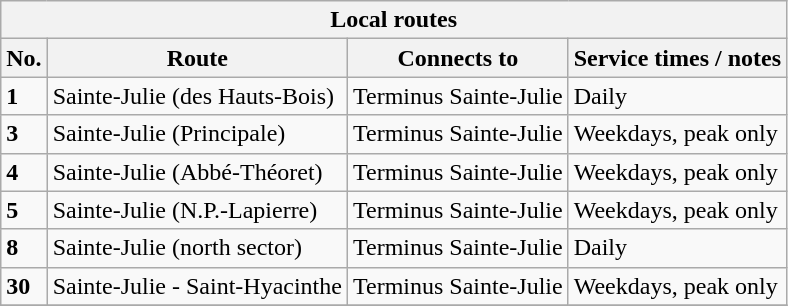<table align=center class="wikitable">
<tr>
<th colspan=4>Local routes</th>
</tr>
<tr>
<th>No.</th>
<th>Route</th>
<th>Connects to</th>
<th>Service times / notes</th>
</tr>
<tr>
<td {{border> <strong>1</strong></td>
<td>Sainte-Julie (des Hauts-Bois)</td>
<td> Terminus Sainte-Julie</td>
<td>Daily</td>
</tr>
<tr>
<td {{border> <strong>3</strong></td>
<td>Sainte-Julie (Principale)</td>
<td> Terminus Sainte-Julie</td>
<td>Weekdays, peak only</td>
</tr>
<tr>
<td {{border> <strong>4</strong></td>
<td>Sainte-Julie (Abbé-Théoret)</td>
<td> Terminus Sainte-Julie</td>
<td>Weekdays, peak only</td>
</tr>
<tr>
<td {{border> <strong>5</strong></td>
<td>Sainte-Julie (N.P.-Lapierre)</td>
<td> Terminus Sainte-Julie</td>
<td>Weekdays, peak only</td>
</tr>
<tr>
<td {{border> <strong>8</strong></td>
<td>Sainte-Julie (north sector)</td>
<td> Terminus Sainte-Julie</td>
<td>Daily</td>
</tr>
<tr>
<td {{border> <strong>30</strong></td>
<td>Sainte-Julie - Saint-Hyacinthe</td>
<td> Terminus Sainte-Julie</td>
<td>Weekdays, peak only</td>
</tr>
<tr>
</tr>
</table>
